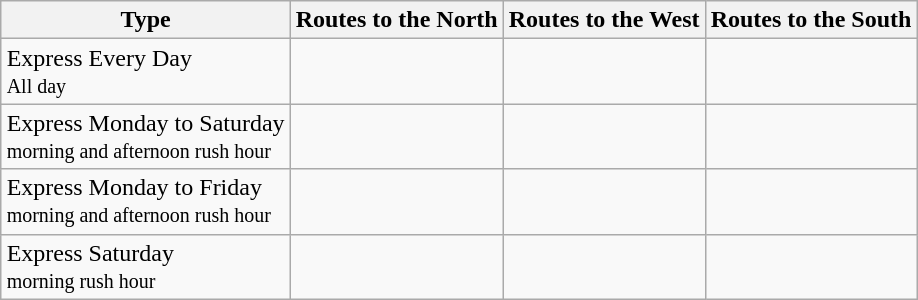<table Class = "wikitable" style = "white-space: nowrap; margin-left: auto; margin-right: auto; border: none;">
<tr>
<th>Type</th>
<th>Routes to the North</th>
<th>Routes to the West</th>
<th>Routes to the South</th>
</tr>
<tr>
<td>Express Every Day <br><small>All day</small></td>
<td></td>
<td></td>
<td></td>
</tr>
<tr>
<td>Express Monday to Saturday <br><small>morning and afternoon rush hour</small></td>
<td></td>
<td></td>
<td></td>
</tr>
<tr>
<td>Express Monday to Friday <br><small>morning and afternoon rush hour</small></td>
<td></td>
<td></td>
<td></td>
</tr>
<tr>
<td>Express Saturday <br><small>morning rush hour</small></td>
<td></td>
<td></td>
<td></td>
</tr>
<tr>
</tr>
</table>
